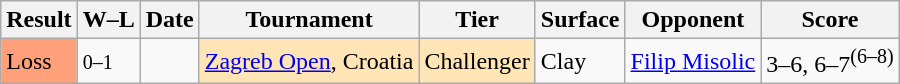<table class="wikitable">
<tr>
<th>Result</th>
<th class="unsortable">W–L</th>
<th>Date</th>
<th>Tournament</th>
<th>Tier</th>
<th>Surface</th>
<th>Opponent</th>
<th class="unsortable">Score</th>
</tr>
<tr>
<td bgcolor=ffa07a>Loss</td>
<td><small>0–1</small></td>
<td><a href='#'></a></td>
<td style="background:moccasin;"><a href='#'>Zagreb Open</a>, Croatia</td>
<td style="background:moccasin;">Challenger</td>
<td>Clay</td>
<td> <a href='#'>Filip Misolic</a></td>
<td>3–6, 6–7<sup>(6–8)</sup></td>
</tr>
</table>
